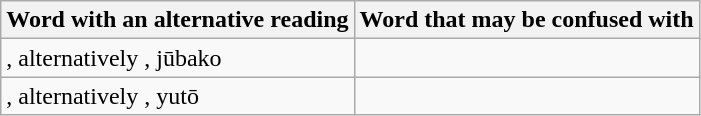<table class="wikitable">
<tr>
<th scope="col">Word with an alternative reading</th>
<th scope="col">Word that may be confused with</th>
</tr>
<tr>
<td>, alternatively , jūbako</td>
<td></td>
</tr>
<tr>
<td>, alternatively , yutō</td>
<td></td>
</tr>
</table>
